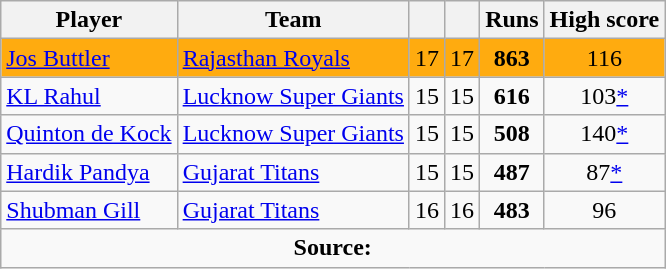<table class="wikitable" style="text-align:center">
<tr>
<th class="unsortable">Player</th>
<th>Team</th>
<th></th>
<th></th>
<th>Runs</th>
<th>High score</th>
</tr>
<tr |- style="background:#FFAB0F">
<td style="text-align:left"><a href='#'>Jos Buttler</a></td>
<td style="text-align:left"><a href='#'>Rajasthan Royals</a></td>
<td>17</td>
<td>17</td>
<td><strong>863</strong></td>
<td>116</td>
</tr>
<tr>
<td style="text-align:left"><a href='#'>KL Rahul</a></td>
<td style="text-align:left"><a href='#'>Lucknow Super Giants</a></td>
<td>15</td>
<td>15</td>
<td><strong>616</strong></td>
<td>103<a href='#'>*</a></td>
</tr>
<tr>
<td style="text-align:left"><a href='#'>Quinton de Kock</a></td>
<td style="text-align:left"><a href='#'>Lucknow Super Giants</a></td>
<td>15</td>
<td>15</td>
<td><strong>508</strong></td>
<td>140<a href='#'>*</a></td>
</tr>
<tr>
<td style="text-align:left"><a href='#'>Hardik Pandya</a></td>
<td style="text-align:left"><a href='#'>Gujarat Titans</a></td>
<td>15</td>
<td>15</td>
<td><strong>487</strong></td>
<td>87<a href='#'>*</a></td>
</tr>
<tr>
<td style="text-align:left"><a href='#'>Shubman Gill</a></td>
<td style="text-align:left"><a href='#'>Gujarat Titans</a></td>
<td>16</td>
<td>16</td>
<td><strong>483</strong></td>
<td>96</td>
</tr>
<tr class=sortbottom>
<td colspan=15><strong>Source:</strong> </td>
</tr>
</table>
